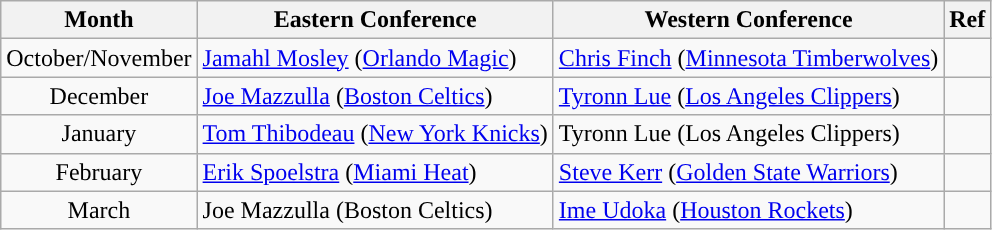<table class="wikitable sortable" style="text-align:left;">
<tr>
<th>Month</th>
<th>Eastern Conference</th>
<th>Western Conference</th>
<th class=unsortable>Ref</th>
</tr>
<tr>
<td style="text-align:center;">October/November</td>
<td><a href='#'>Jamahl Mosley</a> (<a href='#'>Orlando Magic</a>) </td>
<td><a href='#'>Chris Finch</a> (<a href='#'>Minnesota Timberwolves</a>) </td>
<td style="text-align:center;"></td>
</tr>
<tr>
<td style="text-align:center;">December</td>
<td><a href='#'>Joe Mazzulla</a> (<a href='#'>Boston Celtics</a>) </td>
<td><a href='#'>Tyronn Lue</a> (<a href='#'>Los Angeles Clippers</a>) </td>
<td style="text-align:center;"></td>
</tr>
<tr>
<td style="text-align:center;">January</td>
<td><a href='#'>Tom Thibodeau</a> (<a href='#'>New York Knicks</a>) </td>
<td>Tyronn Lue (Los Angeles Clippers) </td>
<td style="text-align:center;"></td>
</tr>
<tr>
<td style="text-align:center;">February</td>
<td><a href='#'>Erik Spoelstra</a> (<a href='#'>Miami Heat</a>) </td>
<td><a href='#'>Steve Kerr</a> (<a href='#'>Golden State Warriors</a>) </td>
<td style="text-align:center;"></td>
</tr>
<tr>
<td style="text-align:center;'">March</td>
<td>Joe Mazzulla (Boston Celtics) </td>
<td><a href='#'>Ime Udoka</a> (<a href='#'>Houston Rockets</a>) </td>
<td style="text-align:center;"></td>
</tr>
</table>
